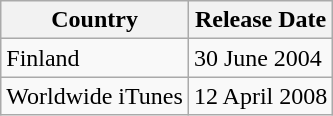<table class="wikitable">
<tr>
<th>Country</th>
<th>Release Date</th>
</tr>
<tr>
<td>Finland</td>
<td>30 June 2004</td>
</tr>
<tr>
<td>Worldwide iTunes</td>
<td>12 April 2008</td>
</tr>
</table>
